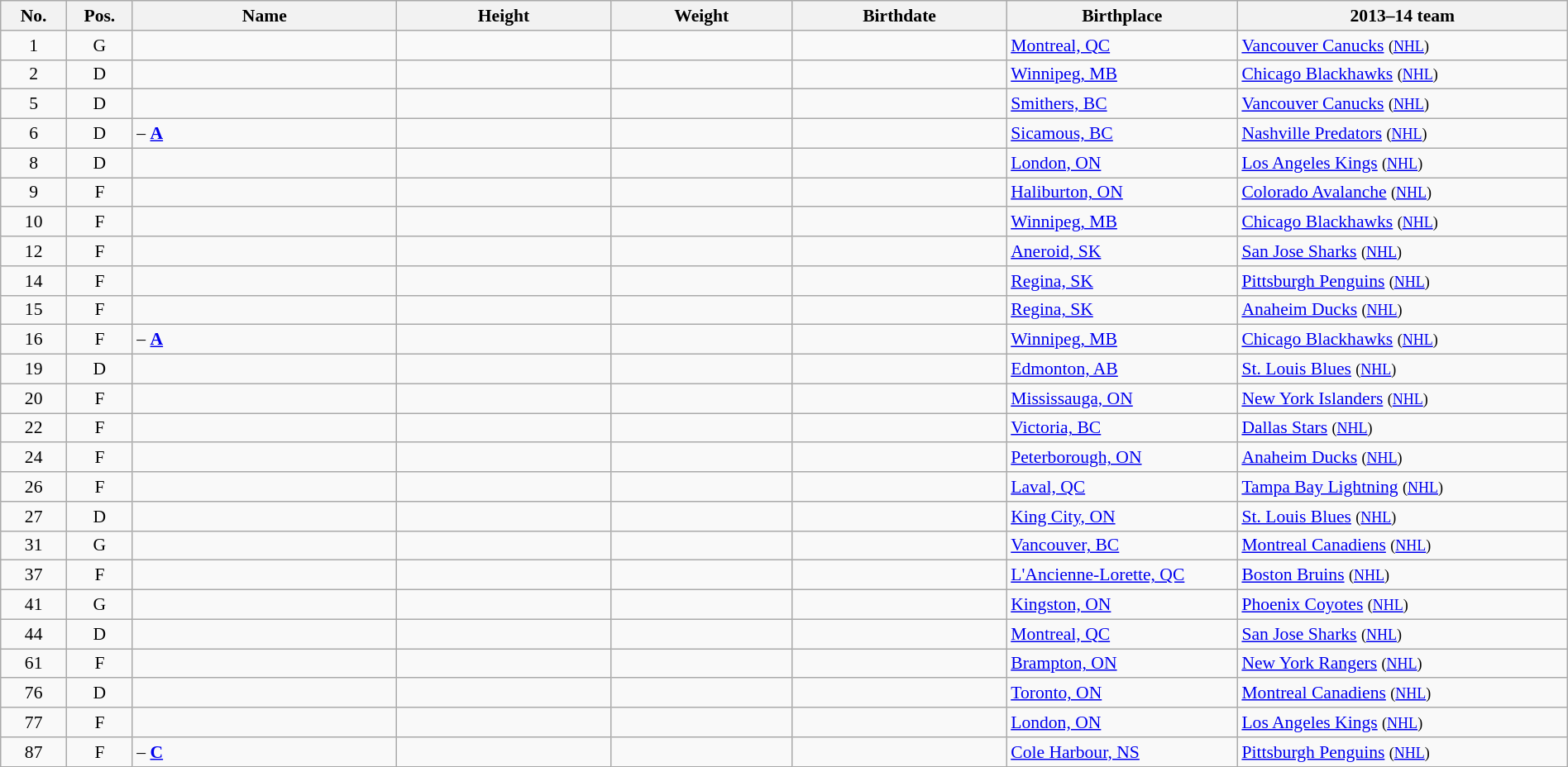<table width="100%" class="wikitable sortable" style="font-size: 90%; text-align: center;">
<tr>
<th style="width:  4%;">No.</th>
<th style="width:  4%;">Pos.</th>
<th style="width: 16%;">Name</th>
<th style="width: 13%;">Height</th>
<th style="width: 11%;">Weight</th>
<th style="width: 13%;">Birthdate</th>
<th style="width: 14%;">Birthplace</th>
<th style="width: 20%;">2013–14 team</th>
</tr>
<tr>
<td>1</td>
<td>G</td>
<td style="text-align:left;"></td>
<td></td>
<td></td>
<td></td>
<td style="text-align:left;"><a href='#'>Montreal, QC</a></td>
<td style="text-align:left;"> <a href='#'>Vancouver Canucks</a> <small>(<a href='#'>NHL</a>)</small></td>
</tr>
<tr>
<td>2</td>
<td>D</td>
<td style="text-align:left;"></td>
<td></td>
<td></td>
<td></td>
<td style="text-align:left;"><a href='#'>Winnipeg, MB</a></td>
<td style="text-align:left;"> <a href='#'>Chicago Blackhawks</a> <small>(<a href='#'>NHL</a>)</small></td>
</tr>
<tr>
<td>5</td>
<td>D</td>
<td style="text-align:left;"></td>
<td></td>
<td></td>
<td></td>
<td style="text-align:left;"><a href='#'>Smithers, BC</a></td>
<td style="text-align:left;"> <a href='#'>Vancouver Canucks</a> <small>(<a href='#'>NHL</a>)</small></td>
</tr>
<tr>
<td>6</td>
<td>D</td>
<td style="text-align:left;"> – <strong><a href='#'>A</a></strong></td>
<td></td>
<td></td>
<td></td>
<td style="text-align:left;"><a href='#'>Sicamous, BC</a></td>
<td style="text-align:left;"> <a href='#'>Nashville Predators</a> <small>(<a href='#'>NHL</a>)</small></td>
</tr>
<tr>
<td>8</td>
<td>D</td>
<td style="text-align:left;"></td>
<td></td>
<td></td>
<td></td>
<td style="text-align:left;"><a href='#'>London, ON</a></td>
<td style="text-align:left;"> <a href='#'>Los Angeles Kings</a> <small>(<a href='#'>NHL</a>)</small></td>
</tr>
<tr>
<td>9</td>
<td>F</td>
<td style="text-align:left;"></td>
<td></td>
<td></td>
<td></td>
<td style="text-align:left;"><a href='#'>Haliburton, ON</a></td>
<td style="text-align:left;"> <a href='#'>Colorado Avalanche</a> <small>(<a href='#'>NHL</a>)</small></td>
</tr>
<tr>
<td>10</td>
<td>F</td>
<td style="text-align:left;"></td>
<td></td>
<td></td>
<td></td>
<td style="text-align:left;"><a href='#'>Winnipeg, MB</a></td>
<td style="text-align:left;"> <a href='#'>Chicago Blackhawks</a> <small>(<a href='#'>NHL</a>)</small></td>
</tr>
<tr>
<td>12</td>
<td>F</td>
<td style="text-align:left;"></td>
<td></td>
<td></td>
<td></td>
<td style="text-align:left;"><a href='#'>Aneroid, SK</a></td>
<td style="text-align:left;"> <a href='#'>San Jose Sharks</a> <small>(<a href='#'>NHL</a>)</small></td>
</tr>
<tr>
<td>14</td>
<td>F</td>
<td style="text-align:left;"></td>
<td></td>
<td></td>
<td></td>
<td style="text-align:left;"><a href='#'>Regina, SK</a></td>
<td style="text-align:left;"> <a href='#'>Pittsburgh Penguins</a> <small>(<a href='#'>NHL</a>)</small></td>
</tr>
<tr>
<td>15</td>
<td>F</td>
<td style="text-align:left;"></td>
<td></td>
<td></td>
<td></td>
<td style="text-align:left;"><a href='#'>Regina, SK</a></td>
<td style="text-align:left;"> <a href='#'>Anaheim Ducks</a> <small>(<a href='#'>NHL</a>)</small></td>
</tr>
<tr>
<td>16</td>
<td>F</td>
<td style="text-align:left;"> – <strong><a href='#'>A</a></strong></td>
<td></td>
<td></td>
<td></td>
<td style="text-align:left;"><a href='#'>Winnipeg, MB</a></td>
<td style="text-align:left;"> <a href='#'>Chicago Blackhawks</a> <small>(<a href='#'>NHL</a>)</small></td>
</tr>
<tr>
<td>19</td>
<td>D</td>
<td style="text-align:left;"></td>
<td></td>
<td></td>
<td></td>
<td style="text-align:left;"><a href='#'>Edmonton, AB</a></td>
<td style="text-align:left;"> <a href='#'>St. Louis Blues</a> <small>(<a href='#'>NHL</a>)</small></td>
</tr>
<tr>
<td>20</td>
<td>F</td>
<td style="text-align:left;"></td>
<td></td>
<td></td>
<td></td>
<td style="text-align:left;"><a href='#'>Mississauga, ON</a></td>
<td style="text-align:left;"> <a href='#'>New York Islanders</a> <small>(<a href='#'>NHL</a>)</small></td>
</tr>
<tr>
<td>22</td>
<td>F</td>
<td style="text-align:left;"></td>
<td></td>
<td></td>
<td></td>
<td style="text-align:left;"><a href='#'>Victoria, BC</a></td>
<td style="text-align:left;"> <a href='#'>Dallas Stars</a> <small>(<a href='#'>NHL</a>)</small></td>
</tr>
<tr>
<td>24</td>
<td>F</td>
<td style="text-align:left;"></td>
<td></td>
<td></td>
<td></td>
<td style="text-align:left;"><a href='#'>Peterborough, ON</a></td>
<td style="text-align:left;"> <a href='#'>Anaheim Ducks</a> <small>(<a href='#'>NHL</a>)</small></td>
</tr>
<tr>
<td>26</td>
<td>F</td>
<td style="text-align:left;"></td>
<td></td>
<td></td>
<td></td>
<td style="text-align:left;"><a href='#'>Laval, QC</a></td>
<td style="text-align:left;"> <a href='#'>Tampa Bay Lightning</a> <small>(<a href='#'>NHL</a>)</small></td>
</tr>
<tr>
<td>27</td>
<td>D</td>
<td style="text-align:left;"></td>
<td></td>
<td></td>
<td></td>
<td style="text-align:left;"><a href='#'>King City, ON</a></td>
<td style="text-align:left;"> <a href='#'>St. Louis Blues</a> <small>(<a href='#'>NHL</a>)</small></td>
</tr>
<tr>
<td>31</td>
<td>G</td>
<td style="text-align:left;"></td>
<td></td>
<td></td>
<td></td>
<td style="text-align:left;"><a href='#'>Vancouver, BC</a></td>
<td style="text-align:left;"> <a href='#'>Montreal Canadiens</a> <small>(<a href='#'>NHL</a>)</small></td>
</tr>
<tr>
<td>37</td>
<td>F</td>
<td style="text-align:left;"></td>
<td></td>
<td></td>
<td></td>
<td style="text-align:left;"><a href='#'>L'Ancienne-Lorette, QC</a></td>
<td style="text-align:left;"> <a href='#'>Boston Bruins</a> <small>(<a href='#'>NHL</a>)</small></td>
</tr>
<tr>
<td>41</td>
<td>G</td>
<td style="text-align:left;"></td>
<td></td>
<td></td>
<td></td>
<td style="text-align:left;"><a href='#'>Kingston, ON</a></td>
<td style="text-align:left;"> <a href='#'>Phoenix Coyotes</a> <small>(<a href='#'>NHL</a>)</small></td>
</tr>
<tr>
<td>44</td>
<td>D</td>
<td style="text-align:left;"></td>
<td></td>
<td></td>
<td></td>
<td style="text-align:left;"><a href='#'>Montreal, QC</a></td>
<td style="text-align:left;"> <a href='#'>San Jose Sharks</a> <small>(<a href='#'>NHL</a>)</small></td>
</tr>
<tr>
<td>61</td>
<td>F</td>
<td style="text-align:left;"></td>
<td></td>
<td></td>
<td></td>
<td style="text-align:left;"><a href='#'>Brampton, ON</a></td>
<td style="text-align:left;"> <a href='#'>New York Rangers</a> <small>(<a href='#'>NHL</a>)</small></td>
</tr>
<tr>
<td>76</td>
<td>D</td>
<td style="text-align:left;"></td>
<td></td>
<td></td>
<td></td>
<td style="text-align:left;"><a href='#'>Toronto, ON</a></td>
<td style="text-align:left;"> <a href='#'>Montreal Canadiens</a> <small>(<a href='#'>NHL</a>)</small></td>
</tr>
<tr>
<td>77</td>
<td>F</td>
<td style="text-align:left;"></td>
<td></td>
<td></td>
<td></td>
<td style="text-align:left;"><a href='#'>London, ON</a></td>
<td style="text-align:left;"> <a href='#'>Los Angeles Kings</a> <small>(<a href='#'>NHL</a>)</small></td>
</tr>
<tr>
<td>87</td>
<td>F</td>
<td style="text-align:left;"> – <strong><a href='#'>C</a></strong></td>
<td></td>
<td></td>
<td></td>
<td style="text-align:left;"><a href='#'>Cole Harbour, NS</a></td>
<td style="text-align:left;"> <a href='#'>Pittsburgh Penguins</a> <small>(<a href='#'>NHL</a>)</small></td>
</tr>
</table>
